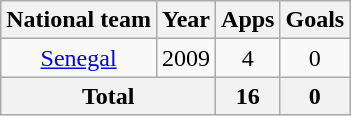<table class="wikitable" style="text-align:center">
<tr>
<th>National team</th>
<th>Year</th>
<th>Apps</th>
<th>Goals</th>
</tr>
<tr>
<td><a href='#'>Senegal</a></td>
<td>2009</td>
<td>4</td>
<td>0</td>
</tr>
<tr>
<th colspan="2">Total</th>
<th>16</th>
<th>0</th>
</tr>
</table>
